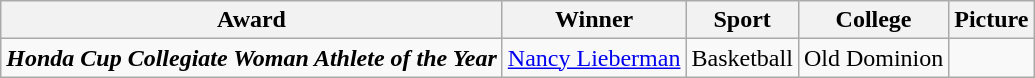<table class="wikitable">
<tr>
<th>Award</th>
<th>Winner</th>
<th>Sport</th>
<th>College</th>
<th>Picture</th>
</tr>
<tr>
<td><strong><em>Honda Cup<strong> Collegiate Woman Athlete of the Year<em></td>
<td><a href='#'>Nancy Lieberman</a></td>
<td>Basketball</td>
<td>Old Dominion</td>
<td></td>
</tr>
</table>
